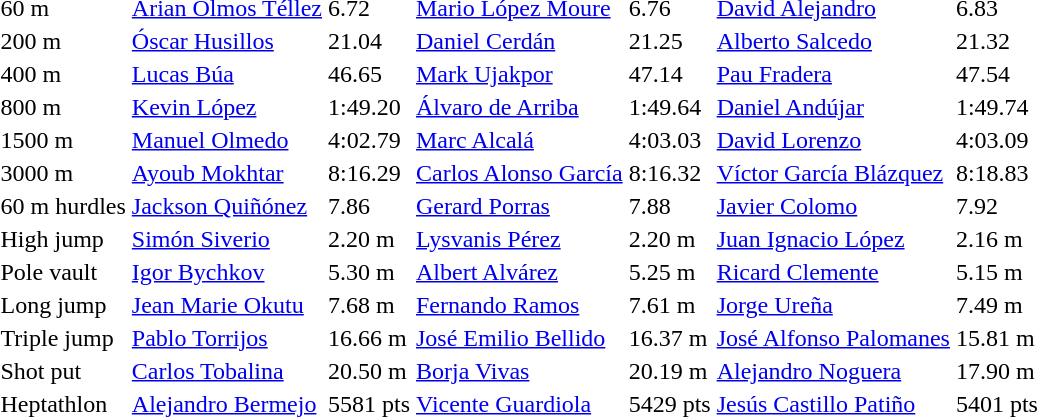<table>
<tr>
<td>60 m</td>
<td><a href='#'>Arian Olmos Téllez</a></td>
<td>6.72</td>
<td><a href='#'>Mario López Moure</a></td>
<td>6.76</td>
<td><a href='#'>David Alejandro</a></td>
<td>6.83</td>
</tr>
<tr>
<td>200 m</td>
<td><a href='#'>Óscar Husillos</a></td>
<td>21.04</td>
<td><a href='#'>Daniel Cerdán</a></td>
<td>21.25</td>
<td><a href='#'>Alberto Salcedo</a></td>
<td>21.32</td>
</tr>
<tr>
<td>400 m</td>
<td><a href='#'>Lucas Búa</a></td>
<td>46.65</td>
<td><a href='#'>Mark Ujakpor</a></td>
<td>47.14</td>
<td><a href='#'>Pau Fradera</a></td>
<td>47.54</td>
</tr>
<tr>
<td>800 m</td>
<td><a href='#'>Kevin López</a></td>
<td>1:49.20</td>
<td><a href='#'>Álvaro de Arriba</a></td>
<td>1:49.64</td>
<td><a href='#'>Daniel Andújar</a></td>
<td>1:49.74</td>
</tr>
<tr>
<td>1500 m</td>
<td><a href='#'>Manuel Olmedo</a></td>
<td>4:02.79</td>
<td><a href='#'>Marc Alcalá</a></td>
<td>4:03.03</td>
<td><a href='#'>David Lorenzo</a></td>
<td>4:03.09</td>
</tr>
<tr>
<td>3000 m</td>
<td><a href='#'>Ayoub Mokhtar</a></td>
<td>8:16.29</td>
<td><a href='#'>Carlos Alonso García</a></td>
<td>8:16.32</td>
<td><a href='#'>Víctor García Blázquez</a></td>
<td>8:18.83</td>
</tr>
<tr>
<td>60 m hurdles</td>
<td><a href='#'>Jackson Quiñónez</a></td>
<td>7.86</td>
<td><a href='#'>Gerard Porras</a></td>
<td>7.88</td>
<td><a href='#'>Javier Colomo</a></td>
<td>7.92</td>
</tr>
<tr>
<td>High jump</td>
<td><a href='#'>Simón Siverio</a></td>
<td>2.20 m</td>
<td><a href='#'>Lysvanis Pérez</a></td>
<td>2.20 m</td>
<td><a href='#'>Juan Ignacio López</a></td>
<td>2.16 m</td>
</tr>
<tr>
<td>Pole vault</td>
<td><a href='#'>Igor Bychkov</a></td>
<td>5.30 m</td>
<td><a href='#'>Albert Alvárez</a></td>
<td>5.25 m</td>
<td><a href='#'>Ricard Clemente</a></td>
<td>5.15 m</td>
</tr>
<tr>
<td>Long jump</td>
<td><a href='#'>Jean Marie Okutu</a></td>
<td>7.68 m</td>
<td><a href='#'>Fernando Ramos</a></td>
<td>7.61 m</td>
<td><a href='#'>Jorge Ureña</a></td>
<td>7.49 m</td>
</tr>
<tr>
<td>Triple jump</td>
<td><a href='#'>Pablo Torrijos</a></td>
<td>16.66 m</td>
<td><a href='#'>José Emilio Bellido</a></td>
<td>16.37 m</td>
<td><a href='#'>José Alfonso Palomanes</a></td>
<td>15.81 m</td>
</tr>
<tr>
<td>Shot put</td>
<td><a href='#'>Carlos Tobalina</a></td>
<td>20.50 m</td>
<td><a href='#'>Borja Vivas</a></td>
<td>20.19 m</td>
<td><a href='#'>Alejandro Noguera</a></td>
<td>17.90 m</td>
</tr>
<tr>
<td>Heptathlon</td>
<td><a href='#'>Alejandro Bermejo</a></td>
<td>5581 pts</td>
<td><a href='#'>Vicente Guardiola</a></td>
<td>5429 pts</td>
<td><a href='#'>Jesús Castillo Patiño</a></td>
<td>5401 pts</td>
</tr>
</table>
